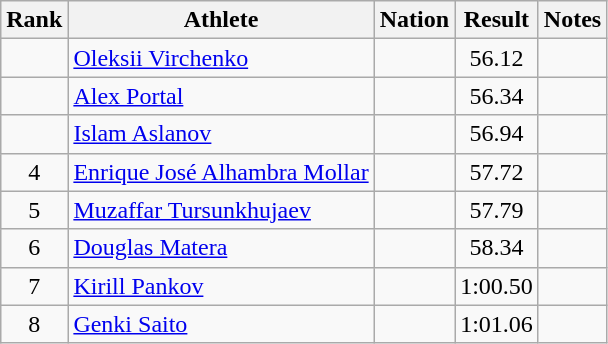<table class="wikitable sortable" style="text-align:center">
<tr>
<th>Rank</th>
<th>Athlete</th>
<th>Nation</th>
<th>Result</th>
<th>Notes</th>
</tr>
<tr>
<td></td>
<td align=left><a href='#'>Oleksii Virchenko</a></td>
<td align=left></td>
<td>56.12</td>
<td></td>
</tr>
<tr>
<td></td>
<td align=left><a href='#'>Alex Portal</a></td>
<td align=left></td>
<td>56.34</td>
<td></td>
</tr>
<tr>
<td></td>
<td align=left><a href='#'>Islam Aslanov</a></td>
<td align=left></td>
<td>56.94</td>
<td></td>
</tr>
<tr>
<td>4</td>
<td align=left><a href='#'>Enrique José Alhambra Mollar</a></td>
<td align=left></td>
<td>57.72</td>
<td></td>
</tr>
<tr>
<td>5</td>
<td align=left><a href='#'>Muzaffar Tursunkhujaev</a></td>
<td align=left></td>
<td>57.79</td>
<td></td>
</tr>
<tr>
<td>6</td>
<td align=left><a href='#'>Douglas Matera</a></td>
<td align=left></td>
<td>58.34</td>
<td></td>
</tr>
<tr>
<td>7</td>
<td align=left><a href='#'>Kirill Pankov</a></td>
<td align=left></td>
<td>1:00.50</td>
<td></td>
</tr>
<tr>
<td>8</td>
<td align=left><a href='#'>Genki Saito</a></td>
<td align=left></td>
<td>1:01.06</td>
<td></td>
</tr>
</table>
